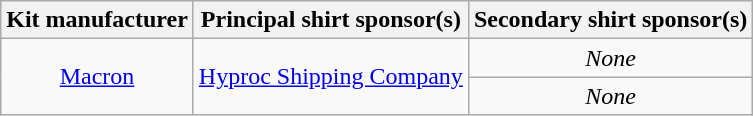<table class="wikitable" style="text-align: center">
<tr>
<th>Kit manufacturer</th>
<th>Principal shirt sponsor(s)</th>
<th>Secondary shirt sponsor(s)</th>
</tr>
<tr>
<td rowspan=4> <a href='#'>Macron</a></td>
<td rowspan=2> <a href='#'>Hyproc Shipping Company</a></td>
<td rowspan=1><em>None</em></td>
</tr>
<tr>
<td rowspan=1><em>None</em></td>
</tr>
</table>
